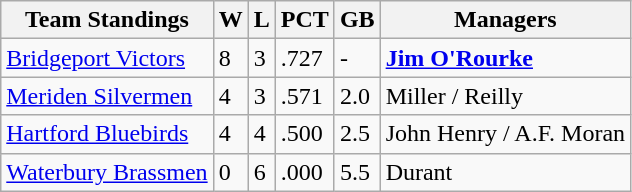<table class="wikitable">
<tr>
<th>Team Standings</th>
<th>W</th>
<th>L</th>
<th>PCT</th>
<th>GB</th>
<th>Managers</th>
</tr>
<tr>
<td><a href='#'>Bridgeport Victors</a></td>
<td>8</td>
<td>3</td>
<td>.727</td>
<td>-</td>
<td><strong><a href='#'>Jim O'Rourke</a></strong></td>
</tr>
<tr>
<td><a href='#'>Meriden Silvermen</a></td>
<td>4</td>
<td>3</td>
<td>.571</td>
<td>2.0</td>
<td>Miller / Reilly</td>
</tr>
<tr>
<td><a href='#'>Hartford Bluebirds</a></td>
<td>4</td>
<td>4</td>
<td>.500</td>
<td>2.5</td>
<td>John Henry / A.F. Moran</td>
</tr>
<tr>
<td><a href='#'>Waterbury Brassmen</a></td>
<td>0</td>
<td>6</td>
<td>.000</td>
<td>5.5</td>
<td>Durant</td>
</tr>
</table>
